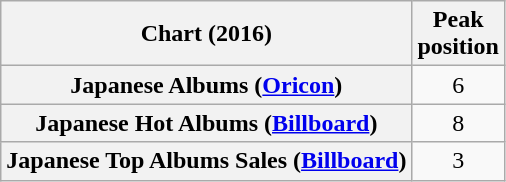<table class="wikitable plainrowheaders" style="text-align:center">
<tr>
<th scope="col">Chart (2016)</th>
<th scope="col">Peak<br> position</th>
</tr>
<tr>
<th scope="row">Japanese Albums (<a href='#'>Oricon</a>)</th>
<td>6</td>
</tr>
<tr>
<th scope="row">Japanese Hot Albums (<a href='#'>Billboard</a>)</th>
<td>8</td>
</tr>
<tr>
<th scope="row">Japanese Top Albums Sales (<a href='#'>Billboard</a>)</th>
<td>3</td>
</tr>
</table>
